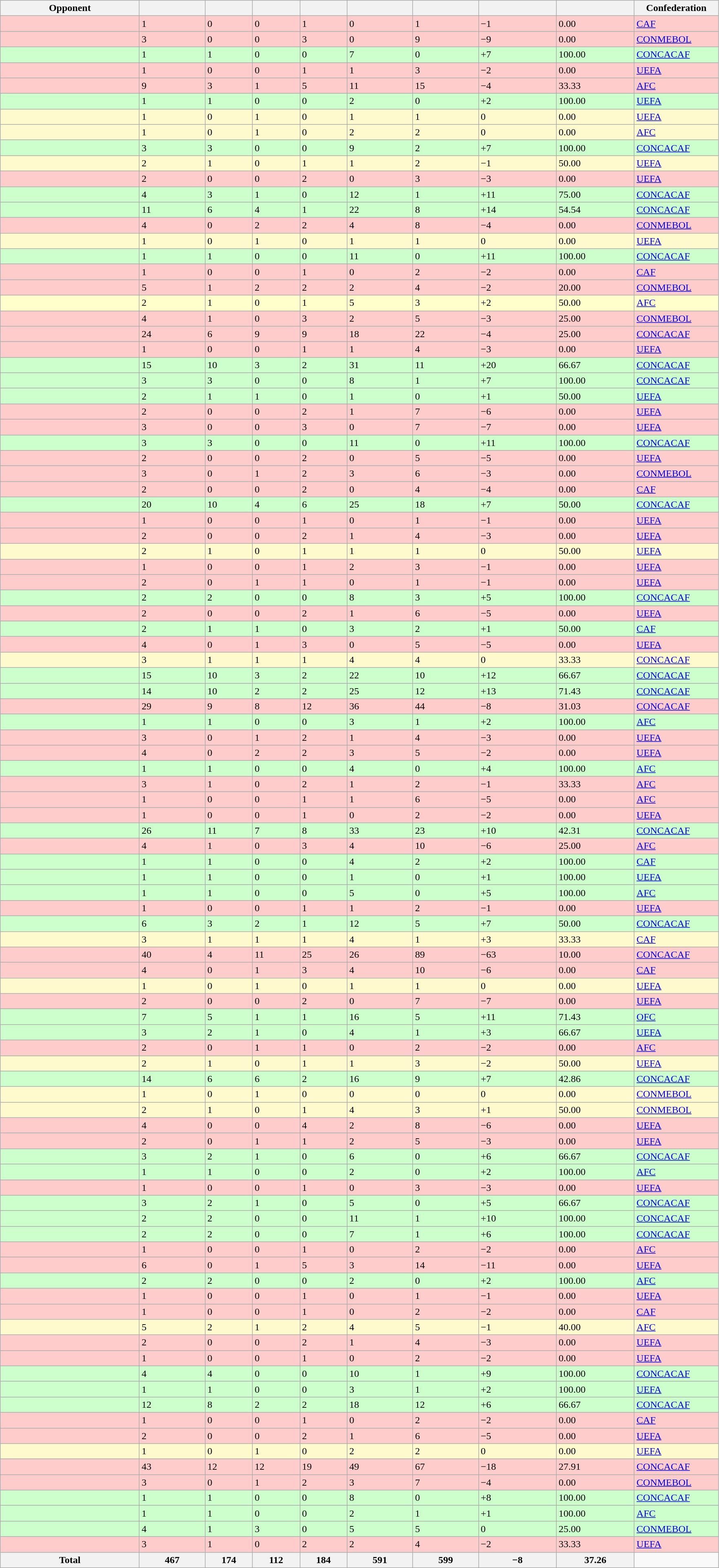<table class="wikitable sortable">
<tr>
<th width="220">Opponent</th>
<th width="100"></th>
<th width="70"></th>
<th width="70"></th>
<th width="70"></th>
<th width="100"></th>
<th width="100"></th>
<th width="120"></th>
<th width="120"></th>
<th width="130">Confederation</th>
</tr>
<tr bgcolor="#FFCCCC">
<td></td>
<td>1</td>
<td>0</td>
<td>0</td>
<td>1</td>
<td>0</td>
<td>1</td>
<td>−1</td>
<td>0.00</td>
<td><a href='#'>CAF</a></td>
</tr>
<tr bgcolor="#FFCCCC">
<td></td>
<td>3</td>
<td>0</td>
<td>0</td>
<td>3</td>
<td>0</td>
<td>9</td>
<td>−9</td>
<td>0.00</td>
<td><a href='#'>CONMEBOL</a></td>
</tr>
<tr bgcolor="#CCFFCC">
<td></td>
<td>1</td>
<td>1</td>
<td>0</td>
<td>0</td>
<td>7</td>
<td>0</td>
<td>+7</td>
<td>100.00</td>
<td><a href='#'>CONCACAF</a></td>
</tr>
<tr bgcolor="#FFCCCC">
<td></td>
<td>1</td>
<td>0</td>
<td>0</td>
<td>1</td>
<td>1</td>
<td>3</td>
<td>−2</td>
<td>0.00</td>
<td><a href='#'>UEFA</a></td>
</tr>
<tr bgcolor="#FFCCCC">
<td></td>
<td>9</td>
<td>3</td>
<td>1</td>
<td>5</td>
<td>11</td>
<td>15</td>
<td>−4</td>
<td>33.33</td>
<td><a href='#'>AFC</a></td>
</tr>
<tr bgcolor="#CCFFCC">
<td></td>
<td>1</td>
<td>1</td>
<td>0</td>
<td>0</td>
<td>2</td>
<td>0</td>
<td>+2</td>
<td>100.00</td>
<td><a href='#'>UEFA</a></td>
</tr>
<tr bgcolor="LemonChiffon">
<td></td>
<td>1</td>
<td>0</td>
<td>1</td>
<td>0</td>
<td>1</td>
<td>1</td>
<td>0</td>
<td>0.00</td>
<td><a href='#'>UEFA</a></td>
</tr>
<tr bgcolor="LemonChiffon">
<td></td>
<td>1</td>
<td>0</td>
<td>1</td>
<td>0</td>
<td>2</td>
<td>2</td>
<td>0</td>
<td>0.00</td>
<td><a href='#'>AFC</a></td>
</tr>
<tr bgcolor="#CCFFCC">
<td></td>
<td>3</td>
<td>3</td>
<td>0</td>
<td>0</td>
<td>9</td>
<td>2</td>
<td>+7</td>
<td>100.00</td>
<td><a href='#'>CONCACAF</a></td>
</tr>
<tr bgcolor="LemonChiffon">
<td></td>
<td>2</td>
<td>1</td>
<td>0</td>
<td>1</td>
<td>1</td>
<td>2</td>
<td>−1</td>
<td>50.00</td>
<td><a href='#'>UEFA</a></td>
</tr>
<tr bgcolor="#FFCCCC">
<td></td>
<td>2</td>
<td>0</td>
<td>0</td>
<td>2</td>
<td>0</td>
<td>3</td>
<td>−3</td>
<td>0.00</td>
<td><a href='#'>UEFA</a></td>
</tr>
<tr bgcolor="#CCFFCC">
<td></td>
<td>4</td>
<td>3</td>
<td>1</td>
<td>0</td>
<td>12</td>
<td>1</td>
<td>+11</td>
<td>75.00</td>
<td><a href='#'>CONCACAF</a></td>
</tr>
<tr bgcolor="#CCFFCC">
<td></td>
<td>11</td>
<td>6</td>
<td>4</td>
<td>1</td>
<td>22</td>
<td>8</td>
<td>+14</td>
<td>54.54</td>
<td><a href='#'>CONCACAF</a></td>
</tr>
<tr bgcolor="#FFCCCC">
<td></td>
<td>4</td>
<td>0</td>
<td>2</td>
<td>2</td>
<td>4</td>
<td>8</td>
<td>−4</td>
<td>0.00</td>
<td><a href='#'>CONMEBOL</a></td>
</tr>
<tr bgcolor="LemonChiffon">
<td></td>
<td>1</td>
<td>0</td>
<td>1</td>
<td>0</td>
<td>1</td>
<td>1</td>
<td>0</td>
<td>0.00</td>
<td><a href='#'>UEFA</a></td>
</tr>
<tr bgcolor="#CCFFCC">
<td></td>
<td>1</td>
<td>1</td>
<td>0</td>
<td>0</td>
<td>11</td>
<td>0</td>
<td>+11</td>
<td>100.00</td>
<td><a href='#'>CONCACAF</a></td>
</tr>
<tr bgcolor="#FFCCCC">
<td></td>
<td>1</td>
<td>0</td>
<td>0</td>
<td>1</td>
<td>0</td>
<td>2</td>
<td>−2</td>
<td>0.00</td>
<td><a href='#'>CAF</a></td>
</tr>
<tr bgcolor="#FFCCCC">
<td></td>
<td>5</td>
<td>1</td>
<td>2</td>
<td>2</td>
<td>2</td>
<td>4</td>
<td>−2</td>
<td>20.00</td>
<td><a href='#'>CONMEBOL</a></td>
</tr>
<tr bgcolor="#FFFFCC">
<td></td>
<td>2</td>
<td>1</td>
<td>0</td>
<td>1</td>
<td>5</td>
<td>3</td>
<td>+2</td>
<td>50.00</td>
<td><a href='#'>AFC</a></td>
</tr>
<tr bgcolor="#FFCCCC">
<td></td>
<td>4</td>
<td>1</td>
<td>0</td>
<td>3</td>
<td>2</td>
<td>5</td>
<td>−3</td>
<td>25.00</td>
<td><a href='#'>CONMEBOL</a></td>
</tr>
<tr bgcolor="#FFCCCC">
<td></td>
<td>24</td>
<td>6</td>
<td>9</td>
<td>9</td>
<td>18</td>
<td>22</td>
<td>−4</td>
<td>25.00</td>
<td><a href='#'>CONCACAF</a></td>
</tr>
<tr bgcolor="#FFCCCC">
<td></td>
<td>1</td>
<td>0</td>
<td>0</td>
<td>1</td>
<td>1</td>
<td>4</td>
<td>−3</td>
<td>0.00</td>
<td><a href='#'>UEFA</a></td>
</tr>
<tr bgcolor="#CCFFCC">
<td></td>
<td>15</td>
<td>10</td>
<td>3</td>
<td>2</td>
<td>31</td>
<td>11</td>
<td>+20</td>
<td>66.67</td>
<td><a href='#'>CONCACAF</a></td>
</tr>
<tr bgcolor="#CCFFCC">
<td></td>
<td>3</td>
<td>3</td>
<td>0</td>
<td>0</td>
<td>8</td>
<td>1</td>
<td>+7</td>
<td>100.00</td>
<td><a href='#'>CONCACAF</a></td>
</tr>
<tr bgcolor="#CCFFCC">
<td></td>
<td>2</td>
<td>1</td>
<td>1</td>
<td>0</td>
<td>1</td>
<td>0</td>
<td>+1</td>
<td>50.00</td>
<td><a href='#'>UEFA</a></td>
</tr>
<tr bgcolor="#FFCCCC">
<td></td>
<td>2</td>
<td>0</td>
<td>0</td>
<td>2</td>
<td>1</td>
<td>7</td>
<td>−6</td>
<td>0.00</td>
<td><a href='#'>UEFA</a></td>
</tr>
<tr bgcolor="#FFCCCC">
<td></td>
<td>3</td>
<td>0</td>
<td>0</td>
<td>3</td>
<td>0</td>
<td>7</td>
<td>−7</td>
<td>0.00</td>
<td><a href='#'>UEFA</a></td>
</tr>
<tr bgcolor="#CCFFCC">
<td></td>
<td>3</td>
<td>3</td>
<td>0</td>
<td>0</td>
<td>11</td>
<td>0</td>
<td>+11</td>
<td>100.00</td>
<td><a href='#'>CONCACAF</a></td>
</tr>
<tr bgcolor="#FFCCCC">
<td><em></em></td>
<td>2</td>
<td>0</td>
<td>0</td>
<td>2</td>
<td>0</td>
<td>5</td>
<td>−5</td>
<td>0.00</td>
<td><a href='#'>UEFA</a></td>
</tr>
<tr bgcolor="#FFCCCC">
<td></td>
<td>3</td>
<td>0</td>
<td>1</td>
<td>2</td>
<td>3</td>
<td>6</td>
<td>−3</td>
<td>0.00</td>
<td><a href='#'>CONMEBOL</a></td>
</tr>
<tr bgcolor="#FFCCCC">
<td></td>
<td>2</td>
<td>0</td>
<td>0</td>
<td>2</td>
<td>0</td>
<td>4</td>
<td>−4</td>
<td>0.00</td>
<td><a href='#'>CAF</a></td>
</tr>
<tr bgcolor="#CCFFCC">
<td></td>
<td>20</td>
<td>10</td>
<td>4</td>
<td>6</td>
<td>25</td>
<td>18</td>
<td>+7</td>
<td>50.00</td>
<td><a href='#'>CONCACAF</a></td>
</tr>
<tr bgcolor="#FFCCCC">
<td></td>
<td>1</td>
<td>0</td>
<td>0</td>
<td>1</td>
<td>0</td>
<td>1</td>
<td>−1</td>
<td>0.00</td>
<td><a href='#'>UEFA</a></td>
</tr>
<tr bgcolor="#FFCCCC">
<td></td>
<td>2</td>
<td>0</td>
<td>0</td>
<td>2</td>
<td>1</td>
<td>4</td>
<td>−3</td>
<td>0.00</td>
<td><a href='#'>UEFA</a></td>
</tr>
<tr bgcolor="LemonChiffon">
<td></td>
<td>2</td>
<td>1</td>
<td>0</td>
<td>1</td>
<td>1</td>
<td>1</td>
<td>0</td>
<td>50.00</td>
<td><a href='#'>UEFA</a></td>
</tr>
<tr bgcolor="#FFCCCC">
<td></td>
<td>1</td>
<td>0</td>
<td>0</td>
<td>1</td>
<td>2</td>
<td>3</td>
<td>−1</td>
<td>0.00</td>
<td><a href='#'>UEFA</a></td>
</tr>
<tr bgcolor="#FFCCCC">
<td></td>
<td>2</td>
<td>0</td>
<td>1</td>
<td>1</td>
<td>0</td>
<td>1</td>
<td>−1</td>
<td>0.00</td>
<td><a href='#'>UEFA</a></td>
</tr>
<tr bgcolor="#CCFFCC">
<td></td>
<td>2</td>
<td>2</td>
<td>0</td>
<td>0</td>
<td>8</td>
<td>3</td>
<td>+5</td>
<td>100.00</td>
<td><a href='#'>CONCACAF</a></td>
</tr>
<tr bgcolor="#FFCCCC">
<td></td>
<td>2</td>
<td>0</td>
<td>0</td>
<td>2</td>
<td>1</td>
<td>6</td>
<td>−5</td>
<td>0.00</td>
<td><a href='#'>UEFA</a></td>
</tr>
<tr bgcolor="#CCFFCC">
<td></td>
<td>2</td>
<td>1</td>
<td>1</td>
<td>0</td>
<td>3</td>
<td>2</td>
<td>+1</td>
<td>50.00</td>
<td><a href='#'>CAF</a></td>
</tr>
<tr bgcolor="#FFCCCC">
<td></td>
<td>4</td>
<td>0</td>
<td>1</td>
<td>3</td>
<td>0</td>
<td>5</td>
<td>−5</td>
<td>0.00</td>
<td><a href='#'>UEFA</a></td>
</tr>
<tr bgcolor="LemonChiffon">
<td></td>
<td>3</td>
<td>1</td>
<td>1</td>
<td>1</td>
<td>4</td>
<td>4</td>
<td>0</td>
<td>33.33</td>
<td><a href='#'>CONCACAF</a></td>
</tr>
<tr bgcolor="#CCFFCC">
<td></td>
<td>15</td>
<td>10</td>
<td>3</td>
<td>2</td>
<td>22</td>
<td>10</td>
<td>+12</td>
<td>66.67</td>
<td><a href='#'>CONCACAF</a></td>
</tr>
<tr bgcolor="#CCFFCC">
<td></td>
<td>14</td>
<td>10</td>
<td>2</td>
<td>2</td>
<td>25</td>
<td>12</td>
<td>+13</td>
<td>71.43</td>
<td><a href='#'>CONCACAF</a></td>
</tr>
<tr bgcolor="#FFCCCC">
<td></td>
<td>29</td>
<td>9</td>
<td>8</td>
<td>12</td>
<td>36</td>
<td>44</td>
<td>−8</td>
<td>31.03</td>
<td><a href='#'>CONCACAF</a></td>
</tr>
<tr bgcolor="#CCFFCC">
<td></td>
<td>1</td>
<td>1</td>
<td>0</td>
<td>0</td>
<td>3</td>
<td>1</td>
<td>+2</td>
<td>100.00</td>
<td><a href='#'>AFC</a></td>
</tr>
<tr bgcolor="#FFCCCC">
<td></td>
<td>3</td>
<td>0</td>
<td>1</td>
<td>2</td>
<td>1</td>
<td>4</td>
<td>−3</td>
<td>0.00</td>
<td><a href='#'>UEFA</a></td>
</tr>
<tr bgcolor="#FFCCCC">
<td></td>
<td>4</td>
<td>0</td>
<td>2</td>
<td>2</td>
<td>3</td>
<td>5</td>
<td>−2</td>
<td>0.00</td>
<td><a href='#'>UEFA</a></td>
</tr>
<tr bgcolor="#CCFFCC">
<td></td>
<td>1</td>
<td>1</td>
<td>0</td>
<td>0</td>
<td>4</td>
<td>0</td>
<td>+4</td>
<td>100.00</td>
<td><a href='#'>AFC</a></td>
</tr>
<tr bgcolor="#FFCCCC">
<td></td>
<td>3</td>
<td>1</td>
<td>0</td>
<td>2</td>
<td>1</td>
<td>2</td>
<td>−1</td>
<td>33.33</td>
<td><a href='#'>AFC</a></td>
</tr>
<tr bgcolor="#FFCCCC">
<td></td>
<td>1</td>
<td>0</td>
<td>0</td>
<td>1</td>
<td>1</td>
<td>6</td>
<td>−5</td>
<td>0.00</td>
<td><a href='#'>AFC</a></td>
</tr>
<tr bgcolor="#FFCCCC">
<td></td>
<td>1</td>
<td>0</td>
<td>0</td>
<td>1</td>
<td>0</td>
<td>2</td>
<td>−2</td>
<td>0.00</td>
<td><a href='#'>UEFA</a></td>
</tr>
<tr bgcolor="#CCFFCC">
<td></td>
<td>26</td>
<td>11</td>
<td>7</td>
<td>8</td>
<td>33</td>
<td>23</td>
<td>+10</td>
<td>42.31</td>
<td><a href='#'>CONCACAF</a></td>
</tr>
<tr bgcolor="#FFCCCC">
<td></td>
<td>4</td>
<td>1</td>
<td>0</td>
<td>3</td>
<td>4</td>
<td>10</td>
<td>−6</td>
<td>25.00</td>
<td><a href='#'>AFC</a></td>
</tr>
<tr bgcolor="#CCFFCC">
<td></td>
<td>1</td>
<td>1</td>
<td>0</td>
<td>0</td>
<td>4</td>
<td>2</td>
<td>+2</td>
<td>100.00</td>
<td><a href='#'>CAF</a></td>
</tr>
<tr bgcolor="#CCFFCC">
<td></td>
<td>1</td>
<td>1</td>
<td>0</td>
<td>0</td>
<td>1</td>
<td>0</td>
<td>+1</td>
<td>100.00</td>
<td><a href='#'>UEFA</a></td>
</tr>
<tr bgcolor="#CCFFCC">
<td></td>
<td>1</td>
<td>1</td>
<td>0</td>
<td>0</td>
<td>5</td>
<td>0</td>
<td>+5</td>
<td>100.00</td>
<td><a href='#'>AFC</a></td>
</tr>
<tr bgcolor="#FFCCCC">
<td></td>
<td>1</td>
<td>0</td>
<td>0</td>
<td>1</td>
<td>1</td>
<td>2</td>
<td>−1</td>
<td>0.00</td>
<td><a href='#'>UEFA</a></td>
</tr>
<tr bgcolor="#CCFFCC">
<td></td>
<td>6</td>
<td>3</td>
<td>2</td>
<td>1</td>
<td>12</td>
<td>5</td>
<td>+7</td>
<td>50.00</td>
<td><a href='#'>CONCACAF</a></td>
</tr>
<tr bgcolor="LemonChiffon">
<td></td>
<td>3</td>
<td>1</td>
<td>1</td>
<td>1</td>
<td>4</td>
<td>1</td>
<td>+3</td>
<td>33.33</td>
<td><a href='#'>CAF</a></td>
</tr>
<tr bgcolor="#FFCCCC">
<td></td>
<td>40</td>
<td>4</td>
<td>11</td>
<td>25</td>
<td>26</td>
<td>89</td>
<td>−63</td>
<td>10.00</td>
<td><a href='#'>CONCACAF</a></td>
</tr>
<tr bgcolor="#FFCCCC">
<td></td>
<td>4</td>
<td>0</td>
<td>1</td>
<td>3</td>
<td>4</td>
<td>10</td>
<td>−6</td>
<td>0.00</td>
<td><a href='#'>CAF</a></td>
</tr>
<tr bgcolor="LemonChiffon">
<td></td>
<td>1</td>
<td>0</td>
<td>1</td>
<td>0</td>
<td>1</td>
<td>1</td>
<td>0</td>
<td>0.00</td>
<td><a href='#'>UEFA</a></td>
</tr>
<tr bgcolor="#FFCCCC">
<td></td>
<td>2</td>
<td>0</td>
<td>0</td>
<td>2</td>
<td>0</td>
<td>7</td>
<td>−7</td>
<td>0.00</td>
<td><a href='#'>UEFA</a></td>
</tr>
<tr bgcolor="#CCFFCC">
<td></td>
<td>7</td>
<td>5</td>
<td>1</td>
<td>1</td>
<td>16</td>
<td>5</td>
<td>+11</td>
<td>71.43</td>
<td><a href='#'>OFC</a></td>
</tr>
<tr bgcolor="#CCFFCC">
<td></td>
<td>3</td>
<td>2</td>
<td>1</td>
<td>0</td>
<td>4</td>
<td>1</td>
<td>+3</td>
<td>66.67</td>
<td><a href='#'>UEFA</a></td>
</tr>
<tr bgcolor="#FFCCCC">
<td></td>
<td>2</td>
<td>0</td>
<td>1</td>
<td>1</td>
<td>0</td>
<td>2</td>
<td>−2</td>
<td>0.00</td>
<td><a href='#'>AFC</a></td>
</tr>
<tr bgcolor="LemonChiffon">
<td></td>
<td>2</td>
<td>1</td>
<td>0</td>
<td>1</td>
<td>1</td>
<td>3</td>
<td>−2</td>
<td>50.00</td>
<td><a href='#'>UEFA</a></td>
</tr>
<tr bgcolor="#CCFFCC">
<td></td>
<td>14</td>
<td>6</td>
<td>6</td>
<td>2</td>
<td>16</td>
<td>9</td>
<td>+7</td>
<td>42.86</td>
<td><a href='#'>CONCACAF</a></td>
</tr>
<tr bgcolor="LemonChiffon">
<td></td>
<td>1</td>
<td>0</td>
<td>1</td>
<td>0</td>
<td>0</td>
<td>0</td>
<td>0</td>
<td>0.00</td>
<td><a href='#'>CONMEBOL</a></td>
</tr>
<tr bgcolor="LemonChiffon">
<td></td>
<td>2</td>
<td>1</td>
<td>0</td>
<td>1</td>
<td>4</td>
<td>3</td>
<td>+1</td>
<td>50.00</td>
<td><a href='#'>CONMEBOL</a></td>
</tr>
<tr bgcolor="#FFCCCC">
<td></td>
<td>4</td>
<td>0</td>
<td>0</td>
<td>4</td>
<td>2</td>
<td>8</td>
<td>−6</td>
<td>0.00</td>
<td><a href='#'>UEFA</a></td>
</tr>
<tr bgcolor="#FFCCCC">
<td></td>
<td>2</td>
<td>0</td>
<td>1</td>
<td>1</td>
<td>2</td>
<td>5</td>
<td>−3</td>
<td>0.00</td>
<td><a href='#'>UEFA</a></td>
</tr>
<tr bgcolor="#CCFFCC">
<td></td>
<td>3</td>
<td>2</td>
<td>1</td>
<td>0</td>
<td>6</td>
<td>0</td>
<td>+6</td>
<td>66.67</td>
<td><a href='#'>CONCACAF</a></td>
</tr>
<tr bgcolor="#CCFFCC">
<td></td>
<td>1</td>
<td>1</td>
<td>0</td>
<td>0</td>
<td>2</td>
<td>0</td>
<td>+2</td>
<td>100.00</td>
<td><a href='#'>AFC</a></td>
</tr>
<tr bgcolor="#FFCCCC">
<td></td>
<td>1</td>
<td>0</td>
<td>0</td>
<td>1</td>
<td>0</td>
<td>3</td>
<td>−3</td>
<td>0.00</td>
<td><a href='#'>UEFA</a></td>
</tr>
<tr bgcolor="#CCFFCC">
<td></td>
<td>3</td>
<td>2</td>
<td>1</td>
<td>0</td>
<td>5</td>
<td>0</td>
<td>+5</td>
<td>66.67</td>
<td><a href='#'>CONCACAF</a></td>
</tr>
<tr bgcolor="#CCFFCC">
<td></td>
<td>2</td>
<td>2</td>
<td>0</td>
<td>0</td>
<td>11</td>
<td>1</td>
<td>+10</td>
<td>100.00</td>
<td><a href='#'>CONCACAF</a></td>
</tr>
<tr bgcolor="#CCFFCC">
<td></td>
<td>2</td>
<td>2</td>
<td>0</td>
<td>0</td>
<td>7</td>
<td>1</td>
<td>+6</td>
<td>100.00</td>
<td><a href='#'>CONCACAF</a></td>
</tr>
<tr bgcolor="#FFCCCC">
<td></td>
<td>1</td>
<td>0</td>
<td>0</td>
<td>1</td>
<td>0</td>
<td>2</td>
<td>−2</td>
<td>0.00</td>
<td><a href='#'>AFC</a></td>
</tr>
<tr bgcolor="#FFCCCC">
<td></td>
<td>6</td>
<td>0</td>
<td>1</td>
<td>5</td>
<td>3</td>
<td>14</td>
<td>−11</td>
<td>0.00</td>
<td><a href='#'>UEFA</a></td>
</tr>
<tr bgcolor="#CCFFCC">
<td></td>
<td>2</td>
<td>2</td>
<td>0</td>
<td>0</td>
<td>2</td>
<td>0</td>
<td>+2</td>
<td>100.00</td>
<td><a href='#'>AFC</a></td>
</tr>
<tr bgcolor="#FFCCCC">
<td></td>
<td>1</td>
<td>0</td>
<td>0</td>
<td>1</td>
<td>0</td>
<td>1</td>
<td>−1</td>
<td>0.00</td>
<td><a href='#'>UEFA</a></td>
</tr>
<tr bgcolor="#FFCCCC">
<td></td>
<td>1</td>
<td>0</td>
<td>0</td>
<td>1</td>
<td>0</td>
<td>2</td>
<td>−2</td>
<td>0.00</td>
<td><a href='#'>CAF</a></td>
</tr>
<tr bgcolor="LemonChiffon">
<td></td>
<td>5</td>
<td>2</td>
<td>1</td>
<td>2</td>
<td>4</td>
<td>5</td>
<td>−1</td>
<td>40.00</td>
<td><a href='#'>AFC</a></td>
</tr>
<tr bgcolor="#FFCCCC">
<td></td>
<td>2</td>
<td>0</td>
<td>0</td>
<td>2</td>
<td>1</td>
<td>4</td>
<td>−3</td>
<td>0.00</td>
<td><a href='#'>UEFA</a></td>
</tr>
<tr bgcolor="#FFCCCC">
<td><em></em></td>
<td>1</td>
<td>0</td>
<td>0</td>
<td>1</td>
<td>0</td>
<td>2</td>
<td>−2</td>
<td>0.00</td>
<td><a href='#'>UEFA</a></td>
</tr>
<tr bgcolor="#CCFFCC">
<td></td>
<td>4</td>
<td>4</td>
<td>0</td>
<td>0</td>
<td>10</td>
<td>1</td>
<td>+9</td>
<td>100.00</td>
<td><a href='#'>CONCACAF</a></td>
</tr>
<tr bgcolor="#CCFFCC">
<td></td>
<td>1</td>
<td>1</td>
<td>0</td>
<td>0</td>
<td>3</td>
<td>1</td>
<td>+2</td>
<td>100.00</td>
<td><a href='#'>UEFA</a></td>
</tr>
<tr bgcolor="#CCFFCC">
<td></td>
<td>12</td>
<td>8</td>
<td>2</td>
<td>2</td>
<td>18</td>
<td>12</td>
<td>+6</td>
<td>66.67</td>
<td><a href='#'>CONCACAF</a></td>
</tr>
<tr bgcolor="#FFCCCC">
<td></td>
<td>1</td>
<td>0</td>
<td>0</td>
<td>1</td>
<td>0</td>
<td>2</td>
<td>−2</td>
<td>0.00</td>
<td><a href='#'>CAF</a></td>
</tr>
<tr bgcolor="#FFCCCC">
<td></td>
<td>2</td>
<td>0</td>
<td>0</td>
<td>2</td>
<td>1</td>
<td>6</td>
<td>−5</td>
<td>0.00</td>
<td><a href='#'>UEFA</a></td>
</tr>
<tr bgcolor="LemonChiffon">
<td></td>
<td>1</td>
<td>0</td>
<td>1</td>
<td>0</td>
<td>2</td>
<td>2</td>
<td>0</td>
<td>0.00</td>
<td><a href='#'>UEFA</a></td>
</tr>
<tr bgcolor="#FFCCCC">
<td></td>
<td>43</td>
<td>12</td>
<td>12</td>
<td>19</td>
<td>49</td>
<td>67</td>
<td>−18</td>
<td>27.91</td>
<td><a href='#'>CONCACAF</a></td>
</tr>
<tr bgcolor="#FFCCCC">
<td></td>
<td>3</td>
<td>0</td>
<td>1</td>
<td>2</td>
<td>3</td>
<td>7</td>
<td>−4</td>
<td>0.00</td>
<td><a href='#'>CONMEBOL</a></td>
</tr>
<tr bgcolor="#CCFFCC">
<td></td>
<td>1</td>
<td>1</td>
<td>0</td>
<td>0</td>
<td>8</td>
<td>0</td>
<td>+8</td>
<td>100.00</td>
<td><a href='#'>CONCACAF</a></td>
</tr>
<tr bgcolor="#CCFFCC">
<td></td>
<td>1</td>
<td>1</td>
<td>0</td>
<td>0</td>
<td>2</td>
<td>1</td>
<td>+1</td>
<td>100.00</td>
<td><a href='#'>AFC</a></td>
</tr>
<tr bgcolor="CCFFCC">
<td></td>
<td>4</td>
<td>1</td>
<td>3</td>
<td>0</td>
<td>5</td>
<td>5</td>
<td>0</td>
<td>25.00</td>
<td><a href='#'>CONMEBOL</a></td>
</tr>
<tr bgcolor="#FFCCCC">
<td></td>
<td>3</td>
<td>1</td>
<td>0</td>
<td>2</td>
<td>2</td>
<td>4</td>
<td>−2</td>
<td>33.33</td>
<td><a href='#'>UEFA</a></td>
</tr>
<tr class="sortbottom">
<th>Total</th>
<th>467</th>
<th>174</th>
<th>112</th>
<th>184</th>
<th>591</th>
<th>599</th>
<th>−8</th>
<th>37.26</th>
</tr>
</table>
